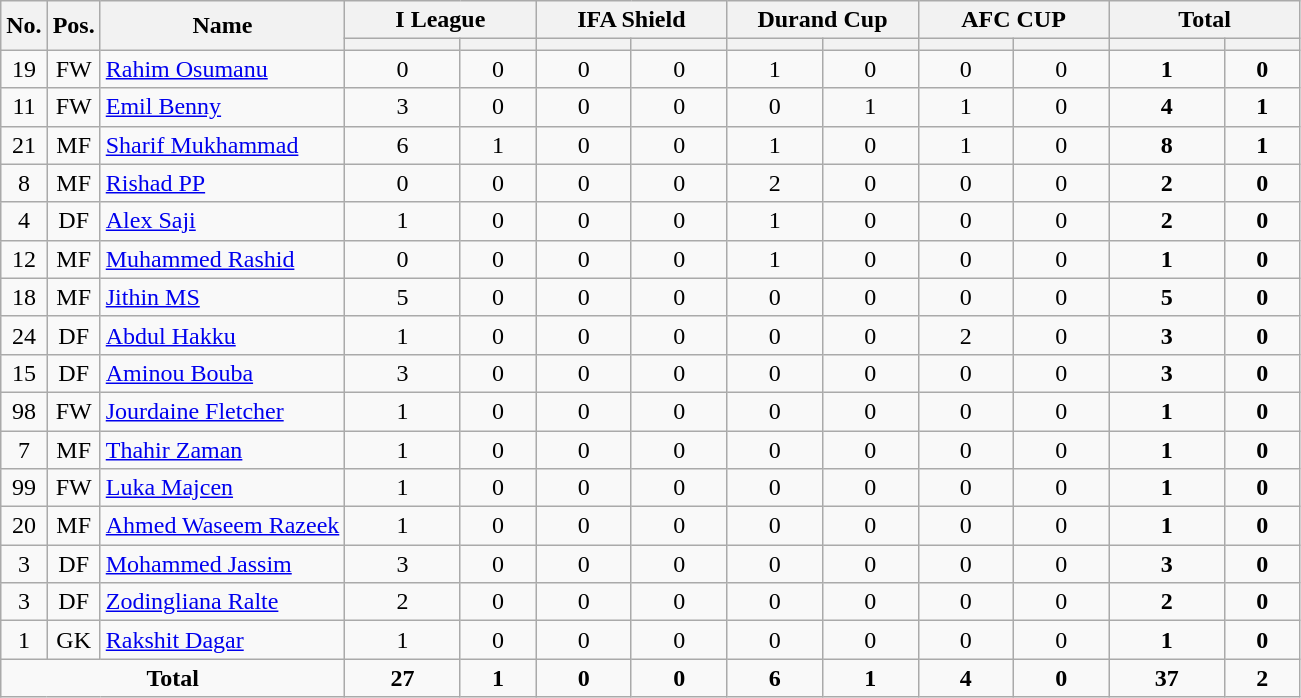<table class="wikitable sortable" style="text-align: center;">
<tr>
<th rowspan="2">No.</th>
<th rowspan="2">Pos.</th>
<th rowspan="2">Name</th>
<th colspan="2" width=120>I League</th>
<th colspan="2" width=120>IFA Shield</th>
<th colspan="2" width=120>Durand Cup</th>
<th colspan="2" width=120>AFC CUP</th>
<th colspan="2" width=120>Total</th>
</tr>
<tr>
<th></th>
<th></th>
<th></th>
<th></th>
<th></th>
<th></th>
<th></th>
<th></th>
<th></th>
<th></th>
</tr>
<tr>
<td>19</td>
<td>FW</td>
<td align="left"> <a href='#'>Rahim Osumanu</a></td>
<td>0</td>
<td>0</td>
<td>0</td>
<td>0</td>
<td>1</td>
<td>0</td>
<td>0</td>
<td>0</td>
<td><strong>1</strong></td>
<td><strong>0</strong></td>
</tr>
<tr>
<td>11</td>
<td>FW</td>
<td align="left"> <a href='#'>Emil Benny</a></td>
<td>3</td>
<td>0</td>
<td>0</td>
<td>0</td>
<td>0</td>
<td>1</td>
<td>1</td>
<td>0</td>
<td><strong>4</strong></td>
<td><strong>1</strong></td>
</tr>
<tr>
<td>21</td>
<td>MF</td>
<td align="left"> <a href='#'>Sharif Mukhammad</a></td>
<td>6</td>
<td>1</td>
<td>0</td>
<td>0</td>
<td>1</td>
<td>0</td>
<td>1</td>
<td>0</td>
<td><strong>8</strong></td>
<td><strong>1</strong></td>
</tr>
<tr>
<td>8</td>
<td>MF</td>
<td align="left"> <a href='#'>Rishad PP</a></td>
<td>0</td>
<td>0</td>
<td>0</td>
<td>0</td>
<td>2</td>
<td>0</td>
<td>0</td>
<td>0</td>
<td><strong>2</strong></td>
<td><strong>0</strong></td>
</tr>
<tr>
<td>4</td>
<td>DF</td>
<td align="left"> <a href='#'>Alex Saji</a></td>
<td>1</td>
<td>0</td>
<td>0</td>
<td>0</td>
<td>1</td>
<td>0</td>
<td>0</td>
<td>0</td>
<td><strong>2</strong></td>
<td><strong>0</strong></td>
</tr>
<tr>
<td>12</td>
<td>MF</td>
<td align="left"> <a href='#'>Muhammed Rashid</a></td>
<td>0</td>
<td>0</td>
<td>0</td>
<td>0</td>
<td>1</td>
<td>0</td>
<td>0</td>
<td>0</td>
<td><strong>1</strong></td>
<td><strong>0</strong></td>
</tr>
<tr>
<td>18</td>
<td>MF</td>
<td align="left"> <a href='#'>Jithin MS</a></td>
<td>5</td>
<td>0</td>
<td>0</td>
<td>0</td>
<td>0</td>
<td>0</td>
<td>0</td>
<td>0</td>
<td><strong>5</strong></td>
<td><strong>0</strong></td>
</tr>
<tr>
<td>24</td>
<td>DF</td>
<td align="left"> <a href='#'>Abdul Hakku</a></td>
<td>1</td>
<td>0</td>
<td>0</td>
<td>0</td>
<td>0</td>
<td>0</td>
<td>2</td>
<td>0</td>
<td><strong>3</strong></td>
<td><strong>0</strong></td>
</tr>
<tr>
<td>15</td>
<td>DF</td>
<td align="left"> <a href='#'>Aminou Bouba</a></td>
<td>3</td>
<td>0</td>
<td>0</td>
<td>0</td>
<td>0</td>
<td>0</td>
<td>0</td>
<td>0</td>
<td><strong>3</strong></td>
<td><strong>0</strong></td>
</tr>
<tr>
<td>98</td>
<td>FW</td>
<td align="left"> <a href='#'>Jourdaine Fletcher</a></td>
<td>1</td>
<td>0</td>
<td>0</td>
<td>0</td>
<td>0</td>
<td>0</td>
<td>0</td>
<td>0</td>
<td><strong>1</strong></td>
<td><strong>0</strong></td>
</tr>
<tr>
<td>7</td>
<td>MF</td>
<td align="left"> <a href='#'>Thahir Zaman</a></td>
<td>1</td>
<td>0</td>
<td>0</td>
<td>0</td>
<td>0</td>
<td>0</td>
<td>0</td>
<td>0</td>
<td><strong>1</strong></td>
<td><strong>0</strong></td>
</tr>
<tr>
<td>99</td>
<td>FW</td>
<td align="left"> <a href='#'>Luka Majcen</a></td>
<td>1</td>
<td>0</td>
<td>0</td>
<td>0</td>
<td>0</td>
<td>0</td>
<td>0</td>
<td>0</td>
<td><strong>1</strong></td>
<td><strong>0</strong></td>
</tr>
<tr>
<td>20</td>
<td>MF</td>
<td align="left"> <a href='#'>Ahmed Waseem Razeek</a></td>
<td>1</td>
<td>0</td>
<td>0</td>
<td>0</td>
<td>0</td>
<td>0</td>
<td>0</td>
<td>0</td>
<td><strong>1</strong></td>
<td><strong>0</strong></td>
</tr>
<tr>
<td>3</td>
<td>DF</td>
<td align="left"><a href='#'>Mohammed Jassim</a></td>
<td>3</td>
<td>0</td>
<td>0</td>
<td>0</td>
<td>0</td>
<td>0</td>
<td>0</td>
<td>0</td>
<td><strong>3</strong></td>
<td><strong>0</strong></td>
</tr>
<tr>
<td>3</td>
<td>DF</td>
<td align="left"><a href='#'>Zodingliana Ralte</a></td>
<td>2</td>
<td>0</td>
<td>0</td>
<td>0</td>
<td>0</td>
<td>0</td>
<td>0</td>
<td>0</td>
<td><strong>2</strong></td>
<td><strong>0</strong></td>
</tr>
<tr>
<td>1</td>
<td>GK</td>
<td align="left"><a href='#'>Rakshit Dagar</a></td>
<td>1</td>
<td>0</td>
<td>0</td>
<td>0</td>
<td>0</td>
<td>0</td>
<td>0</td>
<td>0</td>
<td><strong>1</strong></td>
<td><strong>0</strong></td>
</tr>
<tr>
<td colspan=3><strong>Total</strong></td>
<td><strong>27</strong></td>
<td><strong>1</strong></td>
<td><strong>0</strong></td>
<td><strong>0</strong></td>
<td><strong>6</strong></td>
<td><strong>1</strong></td>
<td><strong>4</strong></td>
<td><strong>0</strong></td>
<td><strong>37</strong></td>
<td><strong>2</strong></td>
</tr>
</table>
